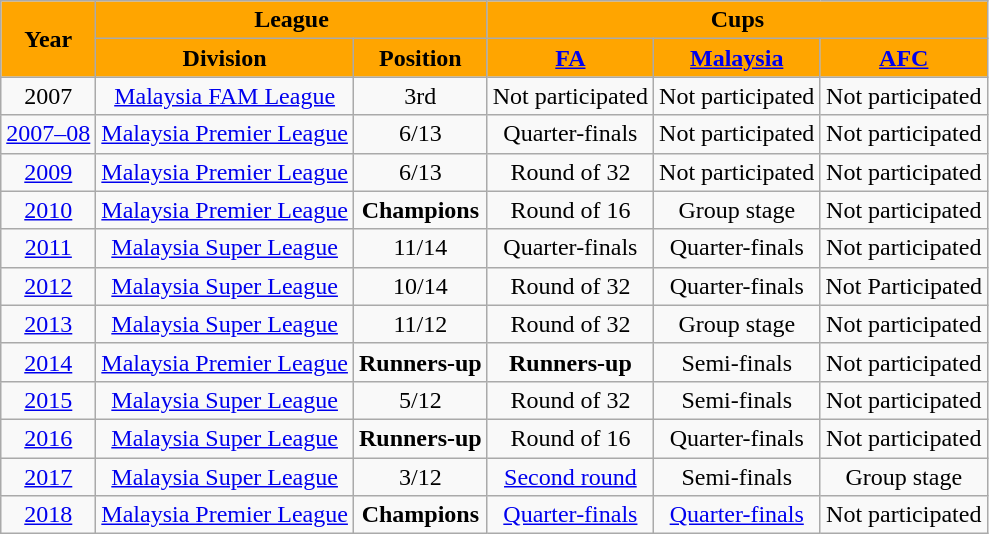<table class="wikitable">
<tr>
<th rowspan="2" style="background:orange; color:black; text-align:center">Year</th>
<th colspan="2" style="background:orange; color:black; text-align:center">League</th>
<th colspan="3" style="background:orange; color:black; text-align:center">Cups</th>
</tr>
<tr>
<th style="background:Orange">Division</th>
<th style="background:Orange"><span> Position</span></th>
<th style="background:Orange"><span> <a href='#'>FA</a></span></th>
<th style="background:Orange"><span> <a href='#'>Malaysia</a></span></th>
<th style="background:Orange"><span> <a href='#'>AFC</a></span></th>
</tr>
<tr>
<td style="vertical-align:middle; text-align:center;">2007</td>
<td style="vertical-align:middle; text-align:center;"><a href='#'>Malaysia FAM League</a></td>
<td style="vertical-align:middle; text-align:center;">3rd</td>
<td style="vertical-align:middle; text-align:center;">Not participated</td>
<td style="vertical-align:middle; text-align:center;">Not participated</td>
<td style="vertical-align:middle; text-align:center;">Not participated</td>
</tr>
<tr>
<td style="vertical-align:middle; text-align:center;"><a href='#'>2007–08</a></td>
<td style="vertical-align:middle; text-align:center;"><a href='#'>Malaysia Premier League</a></td>
<td style="vertical-align:middle; text-align:center;">6/13</td>
<td style="vertical-align:middle; text-align:center;">Quarter-finals</td>
<td style="vertical-align:middle; text-align:center;">Not participated</td>
<td style="vertical-align:middle; text-align:center;">Not participated</td>
</tr>
<tr>
<td style="vertical-align:middle; text-align:center;"><a href='#'>2009</a></td>
<td style="vertical-align:middle; text-align:center;"><a href='#'>Malaysia Premier League</a></td>
<td style="vertical-align:middle; text-align:center;">6/13</td>
<td style="vertical-align:middle; text-align:center;">Round of 32</td>
<td style="vertical-align:middle; text-align:center;">Not participated</td>
<td style="vertical-align:middle; text-align:center;">Not participated</td>
</tr>
<tr>
<td style="vertical-align:middle; text-align:center;"><a href='#'>2010</a></td>
<td style="vertical-align:middle; text-align:center;"><a href='#'>Malaysia Premier League</a></td>
<td style="vertical-align:middle; text-align:center;"><strong>Champions</strong></td>
<td style="vertical-align:middle; text-align:center;">Round of 16</td>
<td style="vertical-align:middle; text-align:center;">Group stage</td>
<td style="vertical-align:middle; text-align:center;">Not participated</td>
</tr>
<tr>
<td style="vertical-align:middle; text-align:center;"><a href='#'>2011</a></td>
<td style="vertical-align:middle; text-align:center;"><a href='#'>Malaysia Super League</a></td>
<td style="vertical-align:middle; text-align:center;">11/14</td>
<td style="vertical-align:middle; text-align:center;">Quarter-finals</td>
<td style="vertical-align:middle; text-align:center;">Quarter-finals</td>
<td style="vertical-align:middle; text-align:center;">Not participated</td>
</tr>
<tr>
<td style="vertical-align:middle; text-align:center;"><a href='#'>2012</a></td>
<td style="vertical-align:middle; text-align:center;"><a href='#'>Malaysia Super League</a></td>
<td style="vertical-align:middle; text-align:center;">10/14</td>
<td style="vertical-align:middle; text-align:center;">Round of 32</td>
<td style="vertical-align:middle; text-align:center;">Quarter-finals</td>
<td style="vertical-align:middle; text-align:center;">Not Participated</td>
</tr>
<tr>
<td style="vertical-align:middle; text-align:center;"><a href='#'>2013</a></td>
<td style="vertical-align:middle; text-align:center;"><a href='#'>Malaysia Super League</a></td>
<td style="vertical-align:middle; text-align:center;">11/12</td>
<td style="vertical-align:middle; text-align:center;">Round of 32</td>
<td style="vertical-align:middle; text-align:center;">Group stage</td>
<td style="vertical-align:middle; text-align:center;">Not participated</td>
</tr>
<tr>
<td style="vertical-align:middle; text-align:center;"><a href='#'>2014</a></td>
<td style="vertical-align:middle; text-align:center;"><a href='#'>Malaysia Premier League</a></td>
<td style="vertical-align:middle; text-align:center;"><strong>Runners-up</strong></td>
<td style="vertical-align:middle; text-align:center;"><strong>Runners-up</strong></td>
<td style="vertical-align:middle; text-align:center;">Semi-finals</td>
<td style="vertical-align:middle; text-align:center;">Not participated</td>
</tr>
<tr>
<td style="vertical-align:middle; text-align:center;"><a href='#'>2015</a></td>
<td style="vertical-align:middle; text-align:center;"><a href='#'>Malaysia Super League</a></td>
<td style="vertical-align:middle; text-align:center;">5/12</td>
<td style="vertical-align:middle; text-align:center;">Round of 32</td>
<td style="vertical-align:middle; text-align:center;">Semi-finals</td>
<td style="vertical-align:middle; text-align:center;">Not participated</td>
</tr>
<tr>
<td style="vertical-align:middle; text-align:center;"><a href='#'>2016</a></td>
<td style="vertical-align:middle; text-align:center;"><a href='#'>Malaysia Super League</a></td>
<td style="vertical-align:middle; text-align:center;"><strong>Runners-up</strong></td>
<td style="vertical-align:middle; text-align:center;">Round of 16</td>
<td style="vertical-align:middle; text-align:center;">Quarter-finals</td>
<td style="vertical-align:middle; text-align:center;">Not participated</td>
</tr>
<tr>
<td style="vertical-align:middle; text-align:center;"><a href='#'>2017</a></td>
<td style="vertical-align:middle; text-align:center;"><a href='#'>Malaysia Super League</a></td>
<td style="vertical-align:middle; text-align:center;">3/12</td>
<td style="vertical-align:middle; text-align:center;"><a href='#'>Second round</a></td>
<td style="vertical-align:middle; text-align:center;">Semi-finals</td>
<td style="vertical-align:middle; text-align:center;">Group stage</td>
</tr>
<tr>
<td style="vertical-align:middle; text-align:center;"><a href='#'>2018</a></td>
<td style="vertical-align:middle; text-align:center;"><a href='#'>Malaysia Premier League</a></td>
<td style="vertical-align:middle; text-align:center;"><strong>Champions</strong></td>
<td style="vertical-align:middle; text-align:center;"><a href='#'>Quarter-finals</a></td>
<td style="vertical-align:middle; text-align:center;"><a href='#'>Quarter-finals</a></td>
<td style="vertical-align:middle; text-align:center;">Not participated</td>
</tr>
</table>
